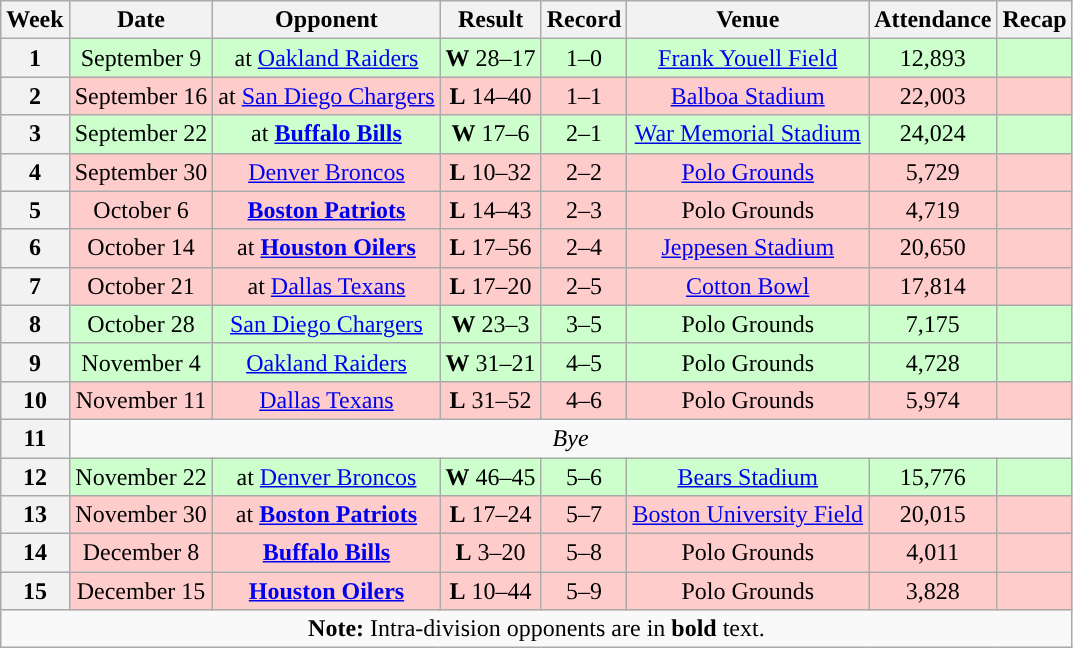<table class="wikitable" style="text-align:center">
<tr>
<th>Week</th>
<th>Date</th>
<th>Opponent</th>
<th>Result</th>
<th>Record</th>
<th>Venue</th>
<th>Attendance</th>
<th>Recap</th>
</tr>
<tr style="background: #cfc;">
<th>1</th>
<td>September 9</td>
<td>at <a href='#'>Oakland Raiders</a></td>
<td><strong>W</strong> 28–17</td>
<td>1–0</td>
<td><a href='#'>Frank Youell Field</a></td>
<td>12,893</td>
<td></td>
</tr>
<tr style="background: #fcc;">
<th>2</th>
<td>September 16</td>
<td>at <a href='#'>San Diego Chargers</a></td>
<td><strong>L</strong> 14–40</td>
<td>1–1</td>
<td><a href='#'>Balboa Stadium</a></td>
<td>22,003</td>
<td></td>
</tr>
<tr style="background: #cfc;">
<th>3</th>
<td>September 22</td>
<td>at <strong><a href='#'>Buffalo Bills</a></strong></td>
<td><strong>W</strong> 17–6</td>
<td>2–1</td>
<td><a href='#'>War Memorial Stadium</a></td>
<td>24,024</td>
<td></td>
</tr>
<tr style="background: #fcc;">
<th>4</th>
<td>September 30</td>
<td><a href='#'>Denver Broncos</a></td>
<td><strong>L</strong> 10–32</td>
<td>2–2</td>
<td><a href='#'>Polo Grounds</a></td>
<td>5,729</td>
<td></td>
</tr>
<tr style="background: #fcc;">
<th>5</th>
<td>October 6</td>
<td><strong><a href='#'>Boston Patriots</a></strong></td>
<td><strong>L</strong> 14–43</td>
<td>2–3</td>
<td>Polo Grounds</td>
<td>4,719</td>
<td></td>
</tr>
<tr style="background: #fcc;">
<th>6</th>
<td>October 14</td>
<td>at <strong><a href='#'>Houston Oilers</a></strong></td>
<td><strong>L</strong> 17–56</td>
<td>2–4</td>
<td><a href='#'>Jeppesen Stadium</a></td>
<td>20,650</td>
<td></td>
</tr>
<tr style="background: #fcc;">
<th>7</th>
<td>October 21</td>
<td>at <a href='#'>Dallas Texans</a></td>
<td><strong>L</strong> 17–20</td>
<td>2–5</td>
<td><a href='#'>Cotton Bowl</a></td>
<td>17,814</td>
<td></td>
</tr>
<tr style="background: #cfc;">
<th>8</th>
<td>October 28</td>
<td><a href='#'>San Diego Chargers</a></td>
<td><strong>W</strong> 23–3</td>
<td>3–5</td>
<td>Polo Grounds</td>
<td>7,175</td>
<td></td>
</tr>
<tr style="background: #cfc;">
<th>9</th>
<td>November 4</td>
<td><a href='#'>Oakland Raiders</a></td>
<td><strong>W</strong> 31–21</td>
<td>4–5</td>
<td>Polo Grounds</td>
<td>4,728</td>
<td></td>
</tr>
<tr style="background: #fcc;">
<th>10</th>
<td>November 11</td>
<td><a href='#'>Dallas Texans</a></td>
<td><strong>L</strong> 31–52</td>
<td>4–6</td>
<td>Polo Grounds</td>
<td>5,974</td>
<td></td>
</tr>
<tr>
<th>11</th>
<td align=center colspan=7><em>Bye</em></td>
</tr>
<tr style="background: #cfc;">
<th>12</th>
<td>November 22</td>
<td>at <a href='#'>Denver Broncos</a></td>
<td><strong>W</strong> 46–45</td>
<td>5–6</td>
<td><a href='#'>Bears Stadium</a></td>
<td>15,776</td>
<td></td>
</tr>
<tr style="background: #fcc;">
<th>13</th>
<td>November 30</td>
<td>at <strong><a href='#'>Boston Patriots</a></strong></td>
<td><strong>L</strong> 17–24</td>
<td>5–7</td>
<td><a href='#'>Boston University Field</a></td>
<td>20,015</td>
<td></td>
</tr>
<tr style="background: #fcc;">
<th>14</th>
<td>December 8</td>
<td><strong><a href='#'>Buffalo Bills</a></strong></td>
<td><strong>L</strong> 3–20</td>
<td>5–8</td>
<td>Polo Grounds</td>
<td>4,011</td>
<td></td>
</tr>
<tr style="background: #fcc;">
<th>15</th>
<td>December 15</td>
<td><strong><a href='#'>Houston Oilers</a></strong></td>
<td><strong>L</strong> 10–44</td>
<td>5–9</td>
<td>Polo Grounds</td>
<td>3,828</td>
<td></td>
</tr>
<tr>
<td colspan="8"><strong>Note:</strong> Intra-division opponents are in <strong>bold</strong> text.</td>
</tr>
</table>
